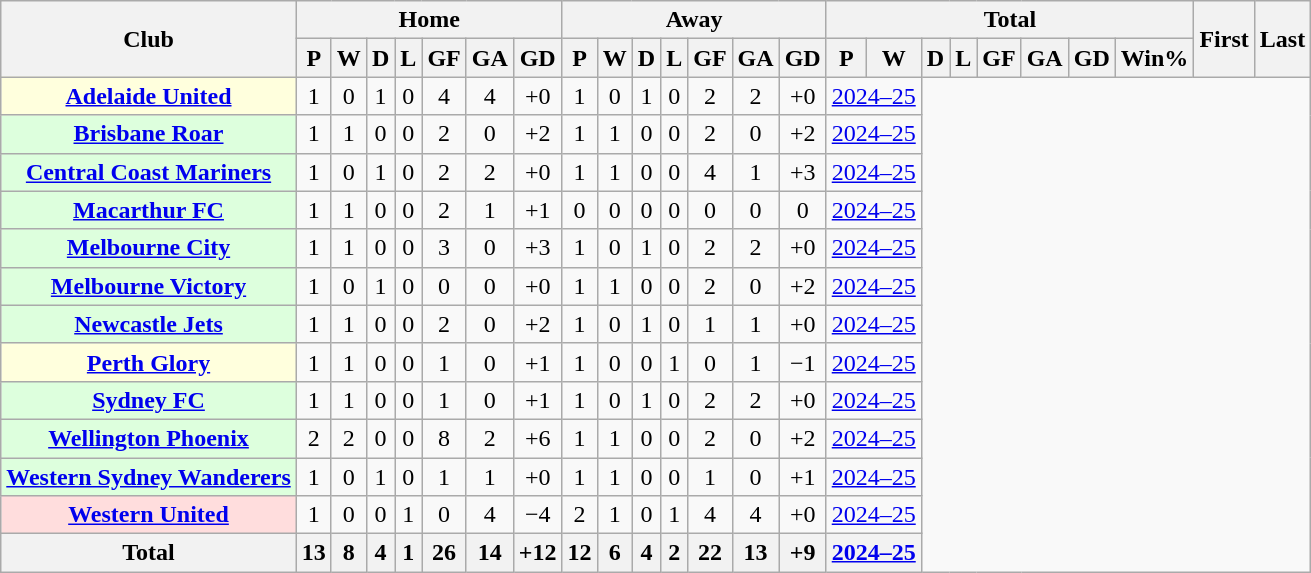<table class="wikitable plainrowheaders sortable sticky-header-multi sort-under" style="text-align:center;">
<tr>
<th rowspan=2 scope=col>Club</th>
<th colspan=7>Home</th>
<th colspan=7>Away</th>
<th colspan=8>Total</th>
<th rowspan=2 scope=col>First</th>
<th rowspan=2 scope=col>Last</th>
</tr>
<tr>
<th scope=col>P</th>
<th scope=col>W</th>
<th scope=col>D</th>
<th scope=col>L</th>
<th scope=col>GF</th>
<th scope=col>GA</th>
<th scope=col>GD</th>
<th scope=col>P</th>
<th scope=col>W</th>
<th scope=col>D</th>
<th scope=col>L</th>
<th scope=col>GF</th>
<th scope=col>GA</th>
<th scope=col>GD</th>
<th scope=col>P</th>
<th scope=col>W</th>
<th scope=col>D</th>
<th scope=col>L</th>
<th scope=col>GF</th>
<th scope=col>GA</th>
<th scope=col>GD</th>
<th scope=col>Win%</th>
</tr>
<tr>
<th scope=row style="background:#FFD;"><strong><a href='#'>Adelaide United</a></strong></th>
<td>1</td>
<td>0</td>
<td>1</td>
<td>0</td>
<td>4</td>
<td>4</td>
<td>+0 </td>
<td>1</td>
<td>0</td>
<td>1</td>
<td>0</td>
<td>2</td>
<td>2</td>
<td>+0 <br> </td>
<td colspan="2"><a href='#'>2024–25</a></td>
</tr>
<tr>
<th scope=row style="background:#DFD;"><strong><a href='#'>Brisbane Roar</a></strong></th>
<td>1</td>
<td>1</td>
<td>0</td>
<td>0</td>
<td>2</td>
<td>0</td>
<td>+2 </td>
<td>1</td>
<td>1</td>
<td>0</td>
<td>0</td>
<td>2</td>
<td>0</td>
<td>+2 <br> </td>
<td colspan="2"><a href='#'>2024–25</a></td>
</tr>
<tr>
<th scope=row style="background:#DFD;"><strong><a href='#'>Central Coast Mariners</a></strong></th>
<td>1</td>
<td>0</td>
<td>1</td>
<td>0</td>
<td>2</td>
<td>2</td>
<td>+0 </td>
<td>1</td>
<td>1</td>
<td>0</td>
<td>0</td>
<td>4</td>
<td>1</td>
<td>+3 <br> </td>
<td colspan="2"><a href='#'>2024–25</a></td>
</tr>
<tr>
<th scope=row style="background:#DFD;"><strong><a href='#'>Macarthur FC</a></strong></th>
<td>1</td>
<td>1</td>
<td>0</td>
<td>0</td>
<td>2</td>
<td>1</td>
<td>+1 </td>
<td>0</td>
<td>0</td>
<td>0</td>
<td>0</td>
<td>0</td>
<td>0</td>
<td>0 <br> </td>
<td colspan="2"><a href='#'>2024–25</a></td>
</tr>
<tr>
<th scope=row style="background:#DFD;"><strong><a href='#'>Melbourne City</a></strong></th>
<td>1</td>
<td>1</td>
<td>0</td>
<td>0</td>
<td>3</td>
<td>0</td>
<td>+3 </td>
<td>1</td>
<td>0</td>
<td>1</td>
<td>0</td>
<td>2</td>
<td>2</td>
<td>+0 <br> </td>
<td colspan="2"><a href='#'>2024–25</a></td>
</tr>
<tr>
<th scope=row style="background:#DFD;"><strong><a href='#'>Melbourne Victory</a></strong></th>
<td>1</td>
<td>0</td>
<td>1</td>
<td>0</td>
<td>0</td>
<td>0</td>
<td>+0 </td>
<td>1</td>
<td>1</td>
<td>0</td>
<td>0</td>
<td>2</td>
<td>0</td>
<td>+2 <br> </td>
<td colspan="2"><a href='#'>2024–25</a></td>
</tr>
<tr>
<th scope=row style="background:#DFD;"><strong><a href='#'>Newcastle Jets</a></strong></th>
<td>1</td>
<td>1</td>
<td>0</td>
<td>0</td>
<td>2</td>
<td>0</td>
<td>+2 </td>
<td>1</td>
<td>0</td>
<td>1</td>
<td>0</td>
<td>1</td>
<td>1</td>
<td>+0 <br> </td>
<td colspan="2"><a href='#'>2024–25</a></td>
</tr>
<tr>
<th scope=row style="background:#FFD;"><strong><a href='#'>Perth Glory</a></strong></th>
<td>1</td>
<td>1</td>
<td>0</td>
<td>0</td>
<td>1</td>
<td>0</td>
<td>+1 </td>
<td>1</td>
<td>0</td>
<td>0</td>
<td>1</td>
<td>0</td>
<td>1</td>
<td>−1 <br> </td>
<td colspan="2"><a href='#'>2024–25</a></td>
</tr>
<tr>
<th scope=row style="background:#DFD;"><strong><a href='#'>Sydney FC</a></strong></th>
<td>1</td>
<td>1</td>
<td>0</td>
<td>0</td>
<td>1</td>
<td>0</td>
<td>+1 </td>
<td>1</td>
<td>0</td>
<td>1</td>
<td>0</td>
<td>2</td>
<td>2</td>
<td>+0 <br> </td>
<td colspan="2"><a href='#'>2024–25</a></td>
</tr>
<tr>
<th scope=row style="background:#DFD;"><strong><a href='#'>Wellington Phoenix</a></strong></th>
<td>2</td>
<td>2</td>
<td>0</td>
<td>0</td>
<td>8</td>
<td>2</td>
<td>+6 </td>
<td>1</td>
<td>1</td>
<td>0</td>
<td>0</td>
<td>2</td>
<td>0</td>
<td>+2 <br> </td>
<td colspan="2"><a href='#'>2024–25</a></td>
</tr>
<tr>
<th scope=row style="background:#DFD;"><strong><a href='#'>Western Sydney Wanderers</a></strong></th>
<td>1</td>
<td>0</td>
<td>1</td>
<td>0</td>
<td>1</td>
<td>1</td>
<td>+0 </td>
<td>1</td>
<td>1</td>
<td>0</td>
<td>0</td>
<td>1</td>
<td>0</td>
<td>+1 <br> </td>
<td colspan="2"><a href='#'>2024–25</a></td>
</tr>
<tr>
<th scope=row style="background:#FDD;"><strong><a href='#'>Western United</a></strong></th>
<td>1</td>
<td>0</td>
<td>0</td>
<td>1</td>
<td>0</td>
<td>4</td>
<td>−4 </td>
<td>2</td>
<td>1</td>
<td>0</td>
<td>1</td>
<td>4</td>
<td>4</td>
<td>+0 <br> </td>
<td colspan="2"><a href='#'>2024–25</a></td>
</tr>
<tr>
<th>Total</th>
<th>13</th>
<th>8</th>
<th>4</th>
<th>1</th>
<th>26</th>
<th>14</th>
<th>+12 </th>
<th>12</th>
<th>6</th>
<th>4</th>
<th>2</th>
<th>22</th>
<th>13</th>
<th>+9 <br> </th>
<th colspan="2"><a href='#'>2024–25</a></th>
</tr>
</table>
